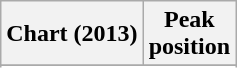<table class="wikitable sortable">
<tr>
<th>Chart (2013)</th>
<th>Peak<br>position</th>
</tr>
<tr>
</tr>
<tr>
</tr>
</table>
